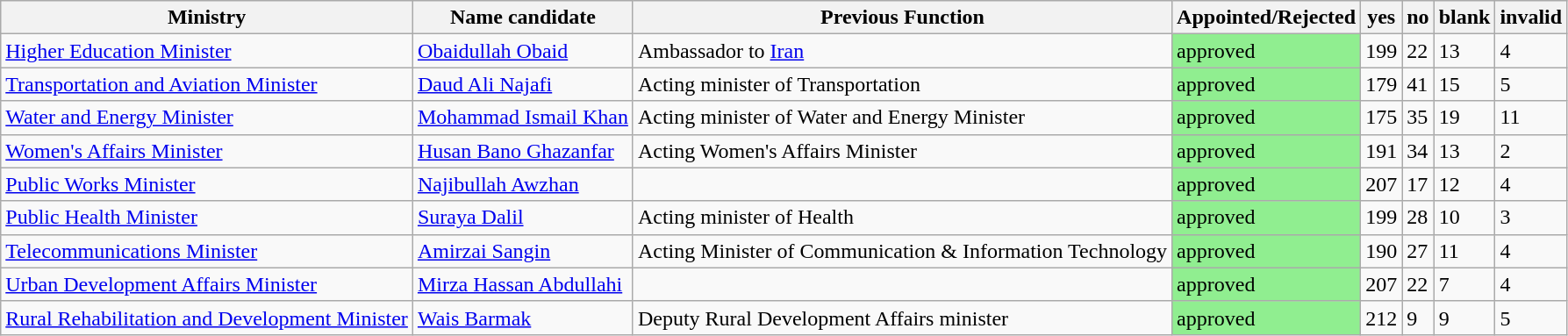<table class="wikitable sortable">
<tr>
<th>Ministry</th>
<th>Name candidate</th>
<th>Previous Function</th>
<th>Appointed/Rejected</th>
<th>yes</th>
<th>no</th>
<th>blank</th>
<th>invalid</th>
</tr>
<tr>
<td><a href='#'>Higher Education Minister</a></td>
<td><a href='#'>Obaidullah Obaid</a></td>
<td>Ambassador to <a href='#'>Iran</a></td>
<td bgcolor=#90EE90>approved</td>
<td>199</td>
<td>22</td>
<td>13</td>
<td>4</td>
</tr>
<tr>
<td><a href='#'>Transportation and Aviation Minister</a></td>
<td><a href='#'>Daud Ali Najafi</a></td>
<td>Acting minister of Transportation</td>
<td bgcolor=#90EE90>approved</td>
<td>179</td>
<td>41</td>
<td>15</td>
<td>5</td>
</tr>
<tr>
<td><a href='#'>Water and Energy Minister</a></td>
<td><a href='#'>Mohammad Ismail Khan</a></td>
<td>Acting minister of Water and Energy Minister</td>
<td bgcolor=#90EE90>approved</td>
<td>175</td>
<td>35</td>
<td>19</td>
<td>11</td>
</tr>
<tr>
<td><a href='#'>Women's Affairs Minister</a></td>
<td><a href='#'>Husan Bano Ghazanfar</a></td>
<td>Acting Women's Affairs Minister</td>
<td bgcolor=#90EE90>approved</td>
<td>191</td>
<td>34</td>
<td>13</td>
<td>2</td>
</tr>
<tr>
<td><a href='#'>Public Works Minister</a></td>
<td><a href='#'>Najibullah Awzhan</a></td>
<td></td>
<td bgcolor=#90EE90>approved</td>
<td>207</td>
<td>17</td>
<td>12</td>
<td>4</td>
</tr>
<tr>
<td><a href='#'>Public Health Minister</a></td>
<td><a href='#'>Suraya Dalil</a></td>
<td>Acting minister of Health</td>
<td bgcolor=#90EE90>approved</td>
<td>199</td>
<td>28</td>
<td>10</td>
<td>3</td>
</tr>
<tr>
<td><a href='#'>Telecommunications Minister</a></td>
<td><a href='#'>Amirzai Sangin</a></td>
<td>Acting Minister of Communication & Information Technology</td>
<td bgcolor=#90EE90>approved</td>
<td>190</td>
<td>27</td>
<td>11</td>
<td>4</td>
</tr>
<tr>
<td><a href='#'>Urban Development Affairs Minister</a></td>
<td><a href='#'>Mirza Hassan Abdullahi</a></td>
<td></td>
<td bgcolor=#90EE90>approved</td>
<td>207</td>
<td>22</td>
<td>7</td>
<td>4</td>
</tr>
<tr>
<td><a href='#'>Rural Rehabilitation and Development Minister</a></td>
<td><a href='#'>Wais Barmak</a></td>
<td>Deputy Rural Development Affairs minister</td>
<td bgcolor=#90EE90>approved</td>
<td>212</td>
<td>9</td>
<td>9</td>
<td>5</td>
</tr>
</table>
